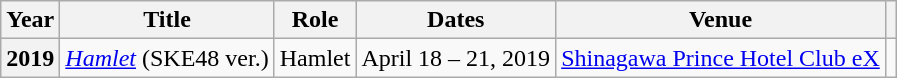<table class="wikitable sortable plainrowheaders">
<tr>
<th scope="col">Year</th>
<th scope="col">Title</th>
<th scope="col">Role</th>
<th scope="col" class="unsortable">Dates</th>
<th scope="col" class="unsortable">Venue</th>
<th scope="col" class="unsortable"></th>
</tr>
<tr>
<th scope="row">2019</th>
<td><em><a href='#'>Hamlet</a></em> (SKE48 ver.)</td>
<td>Hamlet</td>
<td>April 18 – 21, 2019</td>
<td><a href='#'>Shinagawa Prince Hotel Club eX</a></td>
<td></td>
</tr>
</table>
